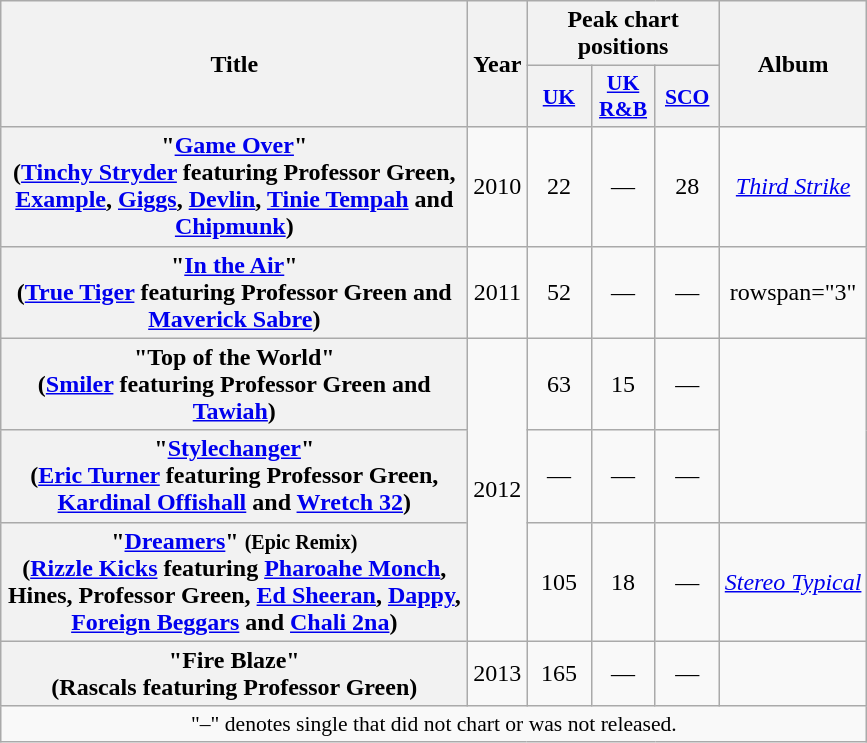<table class="wikitable plainrowheaders" style="text-align:center;" border="1">
<tr>
<th scope="col" rowspan="2" style="width:19em;">Title</th>
<th scope="col" rowspan="2" style="width:1em;">Year</th>
<th scope="col" colspan="3">Peak chart positions</th>
<th scope="col" rowspan="2">Album</th>
</tr>
<tr>
<th scope="col" style="width:2.5em;font-size:90%;"><a href='#'>UK</a><br></th>
<th scope="col" style="width:2.5em;font-size:90%;"><a href='#'>UK R&B</a><br></th>
<th scope="col" style="width:2.5em;font-size:90%;"><a href='#'>SCO</a><br></th>
</tr>
<tr>
<th scope="row">"<a href='#'>Game Over</a>"<br><span>(<a href='#'>Tinchy Stryder</a> featuring Professor Green, <a href='#'>Example</a>, <a href='#'>Giggs</a>, <a href='#'>Devlin</a>, <a href='#'>Tinie Tempah</a> and <a href='#'>Chipmunk</a>)</span></th>
<td>2010</td>
<td>22</td>
<td>—</td>
<td>28</td>
<td><em><a href='#'>Third Strike</a></em></td>
</tr>
<tr>
<th scope="row">"<a href='#'>In the Air</a>"<br><span>(<a href='#'>True Tiger</a> featuring Professor Green and <a href='#'>Maverick Sabre</a>)</span></th>
<td>2011</td>
<td>52</td>
<td>—</td>
<td>—</td>
<td>rowspan="3" </td>
</tr>
<tr>
<th scope="row">"Top of the World"<br><span>(<a href='#'>Smiler</a> featuring Professor Green and <a href='#'>Tawiah</a>)</span></th>
<td rowspan="3">2012</td>
<td>63</td>
<td>15</td>
<td>—</td>
</tr>
<tr>
<th scope="row">"<a href='#'>Stylechanger</a>"<br><span>(<a href='#'>Eric Turner</a> featuring Professor Green, <a href='#'>Kardinal Offishall</a> and <a href='#'>Wretch 32</a>)</span></th>
<td>—</td>
<td>—</td>
<td>—</td>
</tr>
<tr>
<th scope="row">"<a href='#'>Dreamers</a>" <small>(Epic Remix)</small><br><span>(<a href='#'>Rizzle Kicks</a> featuring <a href='#'>Pharoahe Monch</a>, Hines, Professor Green, <a href='#'>Ed Sheeran</a>, <a href='#'>Dappy</a>, <a href='#'>Foreign Beggars</a> and <a href='#'>Chali 2na</a>)</span></th>
<td>105</td>
<td>18</td>
<td>—</td>
<td><em><a href='#'>Stereo Typical</a></em></td>
</tr>
<tr>
<th scope="row">"Fire Blaze"<br><span>(Rascals featuring Professor Green)</span></th>
<td>2013</td>
<td>165</td>
<td>—</td>
<td>—</td>
<td></td>
</tr>
<tr>
<td colspan="14" style="text-align:center; font-size:90%;">"–" denotes single that did not chart or was not released.</td>
</tr>
</table>
